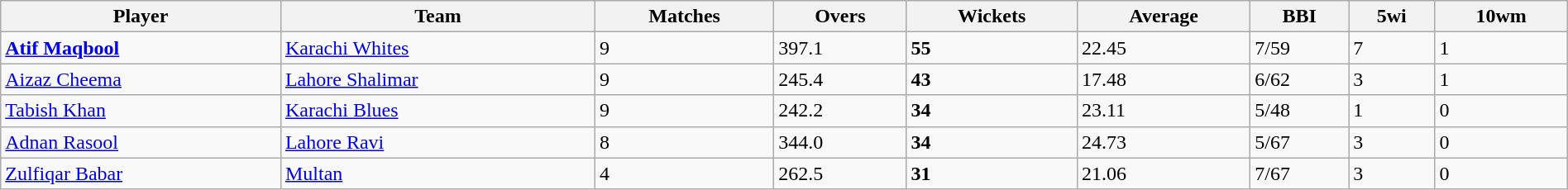<table class="wikitable" style="width:100%;"  style="text-align: center">
<tr>
<th>Player</th>
<th>Team</th>
<th>Matches</th>
<th>Overs</th>
<th>Wickets</th>
<th>Average</th>
<th>BBI</th>
<th>5wi</th>
<th>10wm</th>
</tr>
<tr>
<td style="text-align:left"><strong><a href='#'>Atif Maqbool</a></strong></td>
<td style="text-align:left"><a href='#'>Karachi Whites</a></td>
<td>9</td>
<td>397.1</td>
<td><strong>55</strong></td>
<td>22.45</td>
<td>7/59</td>
<td>7</td>
<td>1</td>
</tr>
<tr>
<td style="text-align:left"><a href='#'>Aizaz Cheema</a></td>
<td style="text-align:left"><a href='#'>Lahore Shalimar</a></td>
<td>9</td>
<td>245.4</td>
<td><strong>43</strong></td>
<td>17.48</td>
<td>6/62</td>
<td>3</td>
<td>1</td>
</tr>
<tr>
<td style="text-align:left"><a href='#'>Tabish Khan</a></td>
<td style="text-align:left"><a href='#'>Karachi Blues</a></td>
<td>9</td>
<td>242.2</td>
<td><strong>34</strong></td>
<td>23.11</td>
<td>5/48</td>
<td>1</td>
<td>0</td>
</tr>
<tr>
<td style="text-align:left"><a href='#'>Adnan Rasool</a></td>
<td style="text-align:left"><a href='#'>Lahore Ravi</a></td>
<td>8</td>
<td>344.0</td>
<td><strong>34</strong></td>
<td>24.73</td>
<td>5/67</td>
<td>3</td>
<td>0</td>
</tr>
<tr>
<td style="text-align:left"><a href='#'>Zulfiqar Babar</a></td>
<td style="text-align:left"><a href='#'>Multan</a></td>
<td>4</td>
<td>262.5</td>
<td><strong>31</strong></td>
<td>21.06</td>
<td>7/67</td>
<td>3</td>
<td>0</td>
</tr>
</table>
